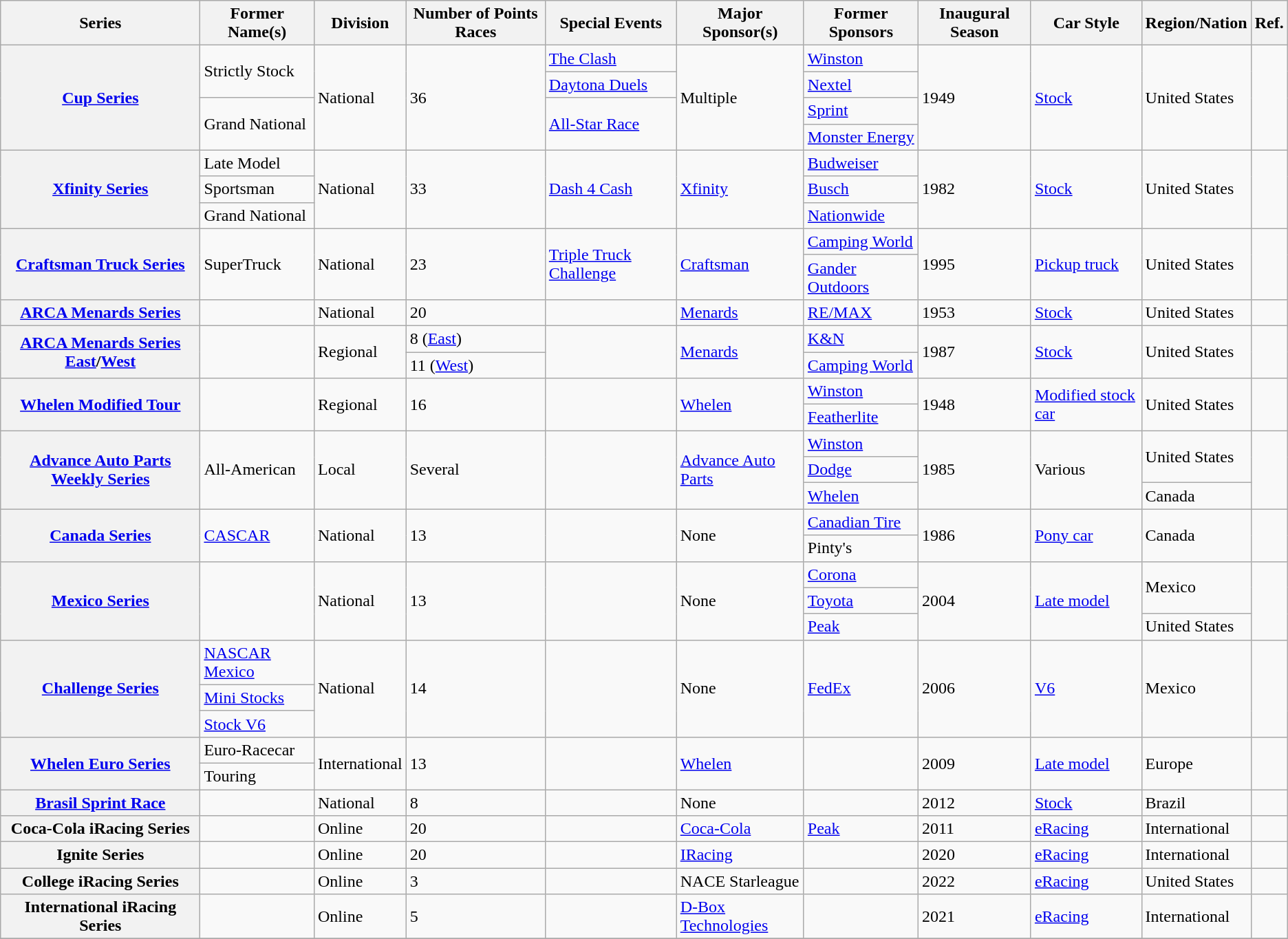<table class="wikitable sortable">
<tr>
<th>Series</th>
<th>Former Name(s)</th>
<th>Division</th>
<th>Number of Points Races</th>
<th>Special Events</th>
<th>Major Sponsor(s)</th>
<th>Former Sponsors</th>
<th>Inaugural Season</th>
<th>Car Style</th>
<th>Region/Nation</th>
<th>Ref.</th>
</tr>
<tr>
<th rowspan="4"><a href='#'>Cup Series</a></th>
<td rowspan="2">Strictly Stock</td>
<td rowspan="4">National</td>
<td rowspan="4">36</td>
<td><a href='#'>The Clash</a></td>
<td rowspan="4">Multiple</td>
<td><a href='#'>Winston</a></td>
<td rowspan="4">1949</td>
<td rowspan="4"><a href='#'>Stock</a></td>
<td rowspan="4"> United States</td>
<td rowspan="4"></td>
</tr>
<tr>
<td><a href='#'>Daytona Duels</a></td>
<td><a href='#'>Nextel</a></td>
</tr>
<tr>
<td rowspan="2">Grand National</td>
<td rowspan="2"><a href='#'>All-Star Race</a></td>
<td><a href='#'>Sprint</a></td>
</tr>
<tr>
<td><a href='#'>Monster Energy</a></td>
</tr>
<tr>
<th rowspan="3"><a href='#'>Xfinity Series</a></th>
<td>Late Model</td>
<td rowspan="3">National</td>
<td rowspan="3">33</td>
<td rowspan="3"><a href='#'>Dash 4 Cash</a></td>
<td rowspan="3"><a href='#'>Xfinity</a></td>
<td><a href='#'>Budweiser</a></td>
<td rowspan="3">1982</td>
<td rowspan="3"><a href='#'>Stock</a></td>
<td rowspan="3"> United States</td>
<td rowspan="3"></td>
</tr>
<tr>
<td>Sportsman</td>
<td><a href='#'>Busch</a></td>
</tr>
<tr>
<td>Grand National</td>
<td><a href='#'>Nationwide</a></td>
</tr>
<tr>
<th rowspan="2"><a href='#'>Craftsman Truck Series</a></th>
<td rowspan="2">SuperTruck</td>
<td rowspan="2">National</td>
<td rowspan="2">23</td>
<td rowspan="2"><a href='#'>Triple Truck Challenge</a></td>
<td rowspan="2"><a href='#'>Craftsman</a></td>
<td><a href='#'>Camping World</a></td>
<td rowspan="2">1995</td>
<td rowspan="2"><a href='#'>Pickup truck</a></td>
<td rowspan="2"> United States</td>
<td rowspan="2"></td>
</tr>
<tr>
<td><a href='#'>Gander Outdoors</a></td>
</tr>
<tr>
<th><a href='#'>ARCA Menards Series</a></th>
<td></td>
<td>National</td>
<td>20</td>
<td></td>
<td><a href='#'>Menards</a></td>
<td><a href='#'>RE/MAX</a></td>
<td>1953</td>
<td><a href='#'>Stock</a></td>
<td> United States</td>
<td></td>
</tr>
<tr>
<th rowspan="2"><a href='#'>ARCA Menards Series</a> <a href='#'>East</a>/<a href='#'>West</a></th>
<td rowspan="2"></td>
<td rowspan="2">Regional</td>
<td>8 (<a href='#'>East</a>)</td>
<td rowspan="2"></td>
<td rowspan="2"><a href='#'>Menards</a></td>
<td><a href='#'>K&N</a></td>
<td rowspan="2">1987</td>
<td rowspan="2"><a href='#'>Stock</a></td>
<td rowspan="2"> United States</td>
<td rowspan="2"></td>
</tr>
<tr>
<td>11 (<a href='#'>West</a>)</td>
<td><a href='#'>Camping World</a></td>
</tr>
<tr>
<th rowspan="2"><a href='#'>Whelen Modified Tour</a></th>
<td rowspan="2"></td>
<td rowspan="2">Regional</td>
<td rowspan="2">16</td>
<td rowspan="2"></td>
<td rowspan="2"><a href='#'>Whelen</a></td>
<td><a href='#'>Winston</a></td>
<td rowspan="2">1948</td>
<td rowspan="2"><a href='#'>Modified stock car</a></td>
<td rowspan="2"> United States</td>
<td rowspan="2"></td>
</tr>
<tr>
<td><a href='#'>Featherlite</a></td>
</tr>
<tr>
<th rowspan="3"><a href='#'>Advance Auto Parts Weekly Series</a></th>
<td rowspan="3">All-American</td>
<td rowspan="3">Local</td>
<td rowspan="3">Several</td>
<td rowspan="3"></td>
<td rowspan="3"><a href='#'>Advance Auto Parts</a></td>
<td><a href='#'>Winston</a></td>
<td rowspan="3">1985</td>
<td rowspan="3">Various</td>
<td rowspan="2"> United States</td>
<td rowspan="3"></td>
</tr>
<tr>
<td><a href='#'>Dodge</a></td>
</tr>
<tr>
<td><a href='#'>Whelen</a></td>
<td> Canada</td>
</tr>
<tr>
<th rowspan="2"><a href='#'>Canada Series</a></th>
<td rowspan="2"><a href='#'>CASCAR</a></td>
<td rowspan="2">National</td>
<td rowspan="2">13</td>
<td rowspan="2"></td>
<td rowspan="2">None</td>
<td><a href='#'>Canadian Tire</a></td>
<td rowspan="2">1986</td>
<td rowspan="2"><a href='#'>Pony car</a></td>
<td rowspan="2"> Canada</td>
<td rowspan="2"></td>
</tr>
<tr>
<td>Pinty's</td>
</tr>
<tr>
<th rowspan="3"><a href='#'>Mexico Series</a></th>
<td rowspan="3"></td>
<td rowspan="3">National</td>
<td rowspan="3">13</td>
<td rowspan="3"></td>
<td rowspan="3">None</td>
<td><a href='#'>Corona</a></td>
<td rowspan="3">2004</td>
<td rowspan="3"><a href='#'>Late model</a></td>
<td rowspan="2"> Mexico</td>
<td rowspan="3"></td>
</tr>
<tr>
<td><a href='#'>Toyota</a></td>
</tr>
<tr>
<td><a href='#'>Peak</a></td>
<td> United States</td>
</tr>
<tr>
<th rowspan="3"><a href='#'>Challenge Series</a></th>
<td><a href='#'>NASCAR Mexico</a></td>
<td rowspan="3">National</td>
<td rowspan="3">14</td>
<td rowspan="3"></td>
<td rowspan="3">None</td>
<td rowspan="3"><a href='#'>FedEx</a></td>
<td rowspan="3">2006</td>
<td rowspan="3"><a href='#'>V6</a></td>
<td rowspan="3"> Mexico</td>
<td rowspan="3"></td>
</tr>
<tr>
<td><a href='#'>Mini Stocks</a></td>
</tr>
<tr>
<td><a href='#'>Stock V6</a></td>
</tr>
<tr>
<th rowspan="2"><a href='#'>Whelen Euro Series</a></th>
<td>Euro-Racecar</td>
<td rowspan="2">International</td>
<td rowspan="2">13</td>
<td rowspan="2"></td>
<td rowspan="2"><a href='#'>Whelen</a></td>
<td rowspan="2"></td>
<td rowspan="2">2009</td>
<td rowspan="2"><a href='#'>Late model</a></td>
<td rowspan="2"> Europe</td>
<td rowspan="2"></td>
</tr>
<tr>
<td>Touring</td>
</tr>
<tr>
<th><a href='#'>Brasil Sprint Race</a></th>
<td></td>
<td>National</td>
<td>8</td>
<td></td>
<td>None</td>
<td></td>
<td>2012</td>
<td><a href='#'>Stock</a></td>
<td> Brazil</td>
<td></td>
</tr>
<tr>
<th>Coca-Cola iRacing Series</th>
<td></td>
<td>Online</td>
<td>20</td>
<td></td>
<td><a href='#'>Coca-Cola</a></td>
<td><a href='#'>Peak</a></td>
<td>2011</td>
<td><a href='#'>eRacing</a></td>
<td>International</td>
<td></td>
</tr>
<tr>
<th>Ignite Series</th>
<td></td>
<td>Online</td>
<td>20</td>
<td></td>
<td><a href='#'>IRacing</a></td>
<td></td>
<td>2020</td>
<td><a href='#'>eRacing</a></td>
<td>International</td>
<td></td>
</tr>
<tr>
<th>College iRacing Series</th>
<td></td>
<td>Online</td>
<td>3</td>
<td></td>
<td>NACE Starleague</td>
<td></td>
<td>2022</td>
<td><a href='#'>eRacing</a></td>
<td> United States</td>
<td></td>
</tr>
<tr>
<th>International iRacing Series</th>
<td></td>
<td>Online</td>
<td>5</td>
<td></td>
<td><a href='#'>D-Box Technologies</a></td>
<td></td>
<td>2021</td>
<td><a href='#'>eRacing</a></td>
<td>International</td>
<td></td>
</tr>
<tr>
</tr>
</table>
